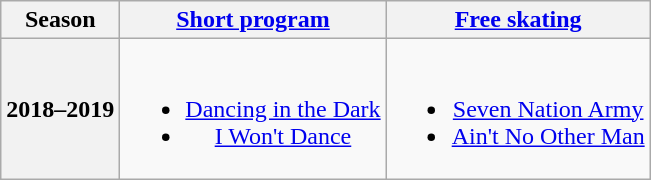<table class=wikitable style=text-align:center>
<tr>
<th>Season</th>
<th><a href='#'>Short program</a></th>
<th><a href='#'>Free skating</a></th>
</tr>
<tr>
<th>2018–2019 <br> </th>
<td><br><ul><li><a href='#'>Dancing in the Dark</a> <br> </li><li><a href='#'>I Won't Dance</a> <br> </li></ul></td>
<td><br><ul><li><a href='#'>Seven Nation Army</a> <br> </li><li><a href='#'>Ain't No Other Man</a> <br> </li></ul></td>
</tr>
</table>
